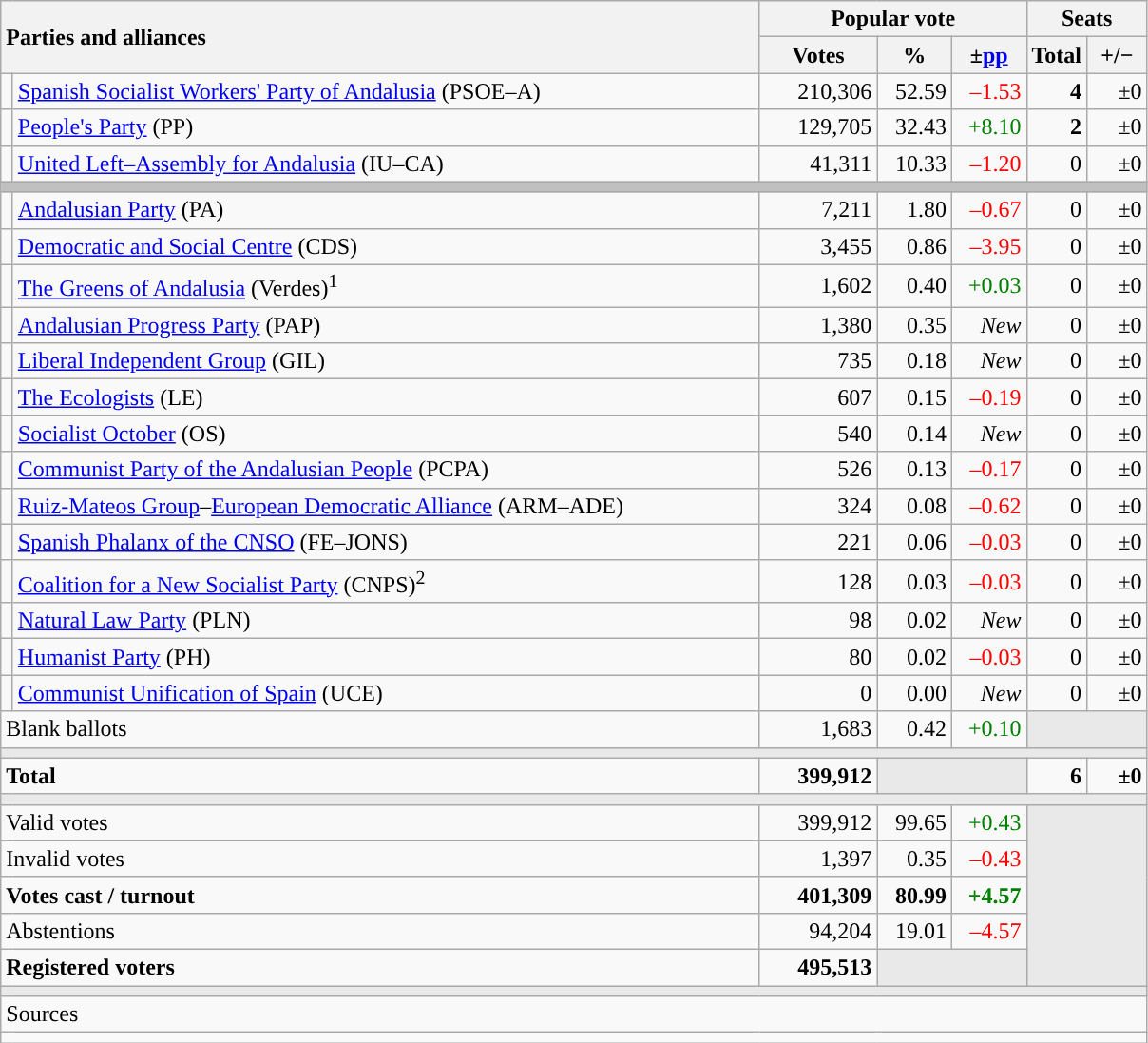<table class="wikitable" style="text-align:right;">
<tr>
<th style="text-align:left;" rowspan="2" colspan="2" width="525">Parties and alliances</th>
<th colspan="3">Popular vote</th>
<th colspan="2">Seats</th>
</tr>
<tr>
<th width="75">Votes</th>
<th width="45">%</th>
<th width="45">±<a href='#'>pp</a></th>
<th width="35">Total</th>
<th width="35">+/−</th>
</tr>
<tr>
<td width="1" style="color:inherit;background:"></td>
<td align="left"><a href='#'>Spanish Socialist Workers' Party of Andalusia</a> (PSOE–A)</td>
<td>210,306</td>
<td>52.59</td>
<td style="color:red;">–1.53</td>
<td><strong>4</strong></td>
<td>±0</td>
</tr>
<tr>
<td style="color:inherit;background:"></td>
<td align="left"><a href='#'>People's Party</a> (PP)</td>
<td>129,705</td>
<td>32.43</td>
<td style="color:green;">+8.10</td>
<td><strong>2</strong></td>
<td>±0</td>
</tr>
<tr>
<td style="color:inherit;background:"></td>
<td align="left"><a href='#'>United Left–Assembly for Andalusia</a> (IU–CA)</td>
<td>41,311</td>
<td>10.33</td>
<td style="color:red;">–1.20</td>
<td>0</td>
<td>±0</td>
</tr>
<tr>
<td colspan="7" bgcolor="#C0C0C0"></td>
</tr>
<tr>
<td style="color:inherit;background:"></td>
<td align="left"><a href='#'>Andalusian Party</a> (PA)</td>
<td>7,211</td>
<td>1.80</td>
<td style="color:red;">–0.67</td>
<td>0</td>
<td>±0</td>
</tr>
<tr>
<td style="color:inherit;background:"></td>
<td align="left"><a href='#'>Democratic and Social Centre</a> (CDS)</td>
<td>3,455</td>
<td>0.86</td>
<td style="color:red;">–3.95</td>
<td>0</td>
<td>±0</td>
</tr>
<tr>
<td style="color:inherit;background:"></td>
<td align="left"><a href='#'>The Greens of Andalusia</a> (Verdes)<sup>1</sup></td>
<td>1,602</td>
<td>0.40</td>
<td style="color:green;">+0.03</td>
<td>0</td>
<td>±0</td>
</tr>
<tr>
<td style="color:inherit;background:"></td>
<td align="left"><a href='#'>Andalusian Progress Party</a> (PAP)</td>
<td>1,380</td>
<td>0.35</td>
<td><em>New</em></td>
<td>0</td>
<td>±0</td>
</tr>
<tr>
<td style="color:inherit;background:"></td>
<td align="left"><a href='#'>Liberal Independent Group</a> (GIL)</td>
<td>735</td>
<td>0.18</td>
<td><em>New</em></td>
<td>0</td>
<td>±0</td>
</tr>
<tr>
<td style="color:inherit;background:"></td>
<td align="left"><a href='#'>The Ecologists</a> (LE)</td>
<td>607</td>
<td>0.15</td>
<td style="color:red;">–0.19</td>
<td>0</td>
<td>±0</td>
</tr>
<tr>
<td style="color:inherit;background:"></td>
<td align="left"><a href='#'>Socialist October</a> (OS)</td>
<td>540</td>
<td>0.14</td>
<td><em>New</em></td>
<td>0</td>
<td>±0</td>
</tr>
<tr>
<td style="color:inherit;background:"></td>
<td align="left"><a href='#'>Communist Party of the Andalusian People</a> (PCPA)</td>
<td>526</td>
<td>0.13</td>
<td style="color:red;">–0.17</td>
<td>0</td>
<td>±0</td>
</tr>
<tr>
<td style="color:inherit;background:"></td>
<td align="left"><a href='#'>Ruiz-Mateos Group</a>–<a href='#'>European Democratic Alliance</a> (ARM–ADE)</td>
<td>324</td>
<td>0.08</td>
<td style="color:red;">–0.62</td>
<td>0</td>
<td>±0</td>
</tr>
<tr>
<td style="color:inherit;background:"></td>
<td align="left"><a href='#'>Spanish Phalanx of the CNSO</a> (FE–JONS)</td>
<td>221</td>
<td>0.06</td>
<td style="color:red;">–0.03</td>
<td>0</td>
<td>±0</td>
</tr>
<tr>
<td style="color:inherit;background:"></td>
<td align="left"><a href='#'>Coalition for a New Socialist Party</a> (CNPS)<sup>2</sup></td>
<td>128</td>
<td>0.03</td>
<td style="color:red;">–0.03</td>
<td>0</td>
<td>±0</td>
</tr>
<tr>
<td style="color:inherit;background:"></td>
<td align="left"><a href='#'>Natural Law Party</a> (PLN)</td>
<td>98</td>
<td>0.02</td>
<td><em>New</em></td>
<td>0</td>
<td>±0</td>
</tr>
<tr>
<td style="color:inherit;background:"></td>
<td align="left"><a href='#'>Humanist Party</a> (PH)</td>
<td>80</td>
<td>0.02</td>
<td style="color:red;">–0.03</td>
<td>0</td>
<td>±0</td>
</tr>
<tr>
<td style="color:inherit;background:"></td>
<td align="left"><a href='#'>Communist Unification of Spain</a> (UCE)</td>
<td>0</td>
<td>0.00</td>
<td><em>New</em></td>
<td>0</td>
<td>±0</td>
</tr>
<tr>
<td align="left" colspan="2">Blank ballots</td>
<td>1,683</td>
<td>0.42</td>
<td style="color:green;">+0.10</td>
<td bgcolor="#E9E9E9" colspan="2"></td>
</tr>
<tr>
<td colspan="7" bgcolor="#E9E9E9"></td>
</tr>
<tr style="font-weight:bold;">
<td align="left" colspan="2">Total</td>
<td>399,912</td>
<td bgcolor="#E9E9E9" colspan="2"></td>
<td>6</td>
<td>±0</td>
</tr>
<tr>
<td colspan="7" bgcolor="#E9E9E9"></td>
</tr>
<tr>
<td align="left" colspan="2">Valid votes</td>
<td>399,912</td>
<td>99.65</td>
<td style="color:green;">+0.43</td>
<td bgcolor="#E9E9E9" colspan="2" rowspan="5"></td>
</tr>
<tr>
<td align="left" colspan="2">Invalid votes</td>
<td>1,397</td>
<td>0.35</td>
<td style="color:red;">–0.43</td>
</tr>
<tr style="font-weight:bold;">
<td align="left" colspan="2">Votes cast / turnout</td>
<td>401,309</td>
<td>80.99</td>
<td style="color:green;">+4.57</td>
</tr>
<tr>
<td align="left" colspan="2">Abstentions</td>
<td>94,204</td>
<td>19.01</td>
<td style="color:red;">–4.57</td>
</tr>
<tr style="font-weight:bold;">
<td align="left" colspan="2">Registered voters</td>
<td>495,513</td>
<td bgcolor="#E9E9E9" colspan="2"></td>
</tr>
<tr>
<td colspan="7" bgcolor="#E9E9E9"></td>
</tr>
<tr>
<td align="left" colspan="7">Sources</td>
</tr>
<tr>
<td colspan="7" style="text-align:left; max-width:790px;"></td>
</tr>
</table>
